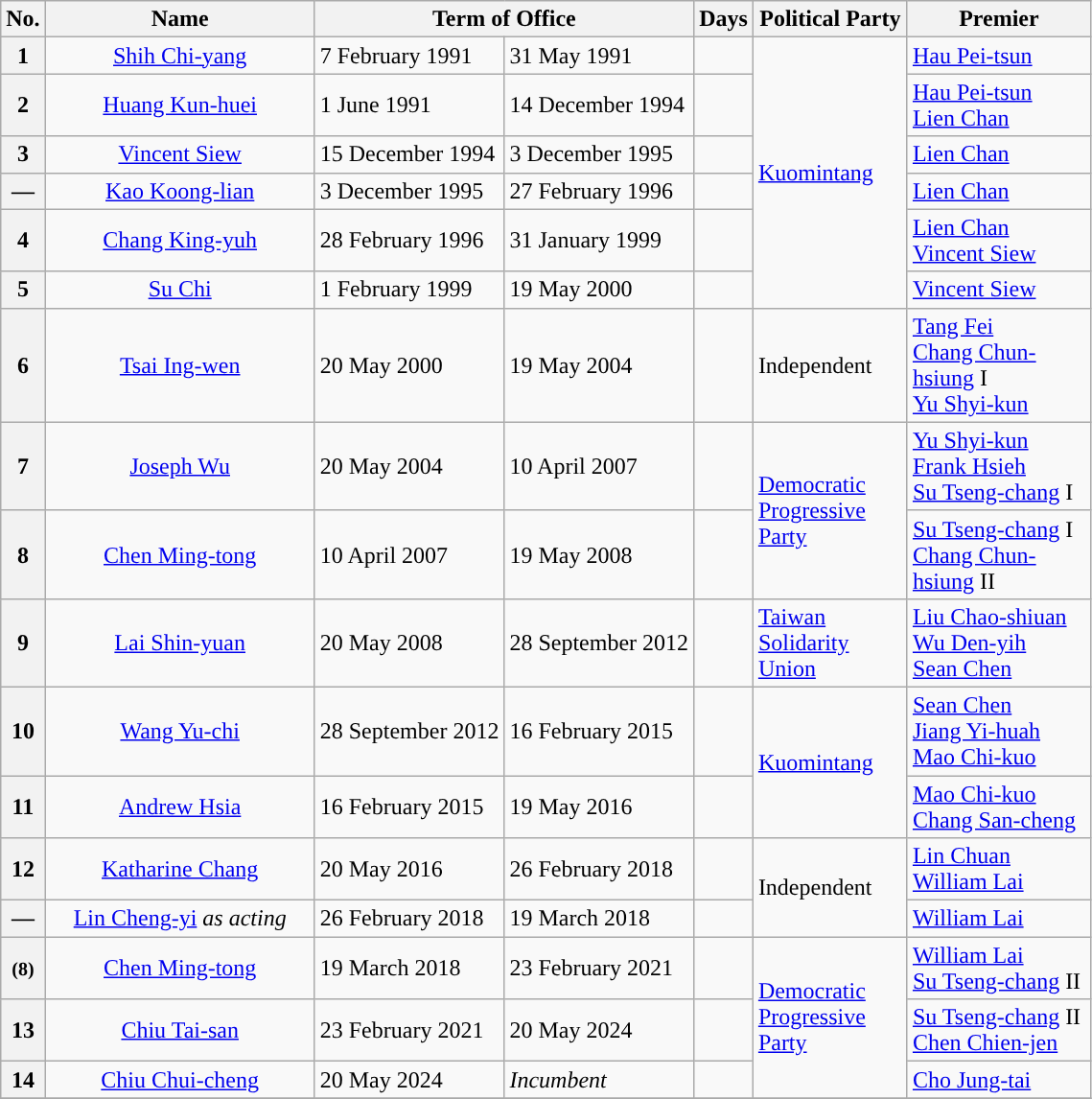<table class="wikitable">
<tr ->
<th>No.</th>
<th width="180">Name</th>
<th colspan=2 width="180">Term of Office</th>
<th>Days</th>
<th width="100">Political Party</th>
<th width="120">Premier</th>
</tr>
<tr ->
<th style="background:">1</th>
<td align=center><a href='#'>Shih Chi-yang</a><br></td>
<td>7 February 1991</td>
<td>31 May 1991</td>
<td></td>
<td rowspan="6"><a href='#'>Kuomintang</a></td>
<td><a href='#'>Hau Pei-tsun</a></td>
</tr>
<tr ->
<th style="background:">2</th>
<td align=center><a href='#'>Huang Kun-huei</a><br></td>
<td>1 June 1991</td>
<td>14 December 1994</td>
<td></td>
<td><a href='#'>Hau Pei-tsun</a><br><a href='#'>Lien Chan</a></td>
</tr>
<tr ->
<th style="background:">3</th>
<td align=center><a href='#'>Vincent Siew</a><br></td>
<td>15 December 1994</td>
<td>3 December 1995</td>
<td></td>
<td><a href='#'>Lien Chan</a></td>
</tr>
<tr ->
<th style="background:">—</th>
<td align=center><a href='#'>Kao Koong-lian</a><br></td>
<td>3 December 1995</td>
<td>27 February 1996</td>
<td></td>
<td><a href='#'>Lien Chan</a></td>
</tr>
<tr ->
<th style="background:">4</th>
<td align=center><a href='#'>Chang King-yuh</a><br></td>
<td>28 February 1996</td>
<td>31 January 1999</td>
<td></td>
<td><a href='#'>Lien Chan</a><br><a href='#'>Vincent Siew</a></td>
</tr>
<tr ->
<th style="background:">5</th>
<td align=center><a href='#'>Su Chi</a><br></td>
<td>1 February 1999</td>
<td>19 May 2000</td>
<td></td>
<td><a href='#'>Vincent Siew</a></td>
</tr>
<tr ->
<th style="background:">6</th>
<td align=center><a href='#'>Tsai Ing-wen</a><br></td>
<td>20 May 2000</td>
<td>19 May 2004</td>
<td></td>
<td>Independent</td>
<td><a href='#'>Tang Fei</a><br><a href='#'>Chang Chun-hsiung</a> I<br><a href='#'>Yu Shyi-kun</a></td>
</tr>
<tr ->
<th style="background:">7</th>
<td align=center><a href='#'>Joseph Wu</a><br></td>
<td>20 May 2004</td>
<td>10 April 2007</td>
<td></td>
<td rowspan="2"><a href='#'>Democratic Progressive Party</a></td>
<td><a href='#'>Yu Shyi-kun</a><br><a href='#'>Frank Hsieh</a><br><a href='#'>Su Tseng-chang</a> I</td>
</tr>
<tr ->
<th style="background:">8</th>
<td align=center><a href='#'>Chen Ming-tong</a><br></td>
<td>10 April 2007</td>
<td>19 May 2008</td>
<td></td>
<td><a href='#'>Su Tseng-chang</a> I<br><a href='#'>Chang Chun-hsiung</a> II</td>
</tr>
<tr ->
<th style="background:">9</th>
<td align=center><a href='#'>Lai Shin-yuan</a><br></td>
<td>20 May 2008</td>
<td>28 September 2012</td>
<td></td>
<td><a href='#'>Taiwan Solidarity Union</a></td>
<td><a href='#'>Liu Chao-shiuan</a><br><a href='#'>Wu Den-yih</a><br><a href='#'>Sean Chen</a></td>
</tr>
<tr ->
<th style="background:">10</th>
<td align=center><a href='#'>Wang Yu-chi</a><br></td>
<td>28 September 2012</td>
<td>16 February 2015</td>
<td></td>
<td rowspan="2"><a href='#'>Kuomintang</a></td>
<td><a href='#'>Sean Chen</a><br><a href='#'>Jiang Yi-huah</a><br><a href='#'>Mao Chi-kuo</a></td>
</tr>
<tr ->
<th style="background:">11</th>
<td align=center><a href='#'>Andrew Hsia</a><br></td>
<td>16 February 2015</td>
<td>19 May 2016</td>
<td></td>
<td><a href='#'>Mao Chi-kuo</a><br><a href='#'>Chang San-cheng</a></td>
</tr>
<tr ->
<th style="background:">12</th>
<td align=center><a href='#'>Katharine Chang</a><br></td>
<td>20 May 2016</td>
<td>26 February 2018</td>
<td></td>
<td rowspan="2">Independent</td>
<td><a href='#'>Lin Chuan</a><br><a href='#'>William Lai</a></td>
</tr>
<tr ->
<th style="background:">—</th>
<td align=center><a href='#'>Lin Cheng-yi</a> <em>as acting</em><br></td>
<td>26 February 2018</td>
<td>19 March 2018</td>
<td></td>
<td><a href='#'>William Lai</a></td>
</tr>
<tr ->
<th style="background:"><small>(8)</small></th>
<td align=center><a href='#'>Chen Ming-tong</a><br></td>
<td>19 March 2018</td>
<td>23 February 2021</td>
<td></td>
<td rowspan="3"><a href='#'>Democratic Progressive Party</a></td>
<td><a href='#'>William Lai</a><br><a href='#'>Su Tseng-chang</a> II</td>
</tr>
<tr ->
<th style="background:">13</th>
<td align=center><a href='#'>Chiu Tai-san</a><br></td>
<td>23 February 2021</td>
<td>20 May 2024</td>
<td></td>
<td><a href='#'>Su Tseng-chang</a> II<br><a href='#'>Chen Chien-jen</a></td>
</tr>
<tr ->
<th style="background:">14</th>
<td align=center><a href='#'>Chiu Chui-cheng</a><br></td>
<td>20 May 2024</td>
<td><em>Incumbent</em></td>
<td></td>
<td><a href='#'>Cho Jung-tai</a></td>
</tr>
<tr ->
</tr>
</table>
